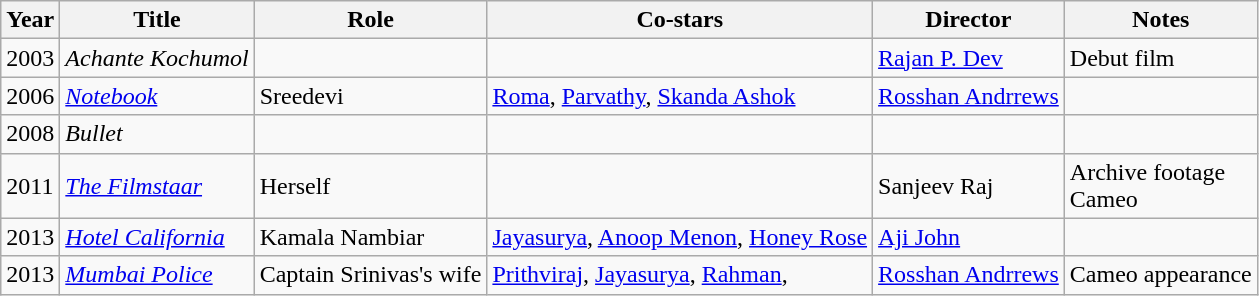<table class="sortable wikitable">
<tr>
<th>Year</th>
<th>Title</th>
<th>Role</th>
<th>Co-stars</th>
<th>Director</th>
<th>Notes</th>
</tr>
<tr>
<td>2003</td>
<td><em>Achante Kochumol</em></td>
<td></td>
<td></td>
<td><a href='#'>Rajan P. Dev</a></td>
<td>Debut film</td>
</tr>
<tr>
<td>2006</td>
<td><em><a href='#'>Notebook</a></em></td>
<td>Sreedevi</td>
<td><a href='#'>Roma</a>, <a href='#'>Parvathy</a>, <a href='#'>Skanda Ashok</a></td>
<td><a href='#'>Rosshan Andrrews</a></td>
<td></td>
</tr>
<tr>
<td>2008</td>
<td><em>Bullet</em></td>
<td></td>
<td></td>
<td></td>
<td></td>
</tr>
<tr>
<td>2011</td>
<td><em><a href='#'>The Filmstaar</a></em></td>
<td>Herself</td>
<td></td>
<td>Sanjeev Raj</td>
<td>Archive footage <br>Cameo</td>
</tr>
<tr>
<td>2013</td>
<td><em><a href='#'>Hotel California</a></em></td>
<td>Kamala Nambiar</td>
<td><a href='#'>Jayasurya</a>, <a href='#'>Anoop Menon</a>, <a href='#'>Honey Rose</a></td>
<td><a href='#'>Aji John</a></td>
<td></td>
</tr>
<tr>
<td>2013</td>
<td><em><a href='#'>Mumbai Police</a></em></td>
<td>Captain Srinivas's wife</td>
<td><a href='#'>Prithviraj</a>, <a href='#'>Jayasurya</a>, <a href='#'>Rahman</a>,</td>
<td><a href='#'>Rosshan Andrrews</a></td>
<td>Cameo appearance</td>
</tr>
</table>
